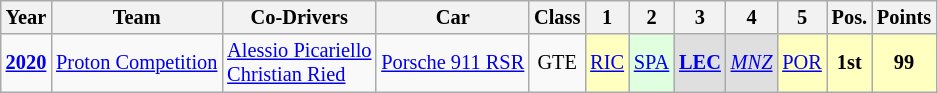<table class="wikitable" style="text-align:center; font-size:85%">
<tr>
<th>Year</th>
<th>Team</th>
<th>Co-Drivers</th>
<th>Car</th>
<th>Class</th>
<th>1</th>
<th>2</th>
<th>3</th>
<th>4</th>
<th>5</th>
<th>Pos.</th>
<th>Points</th>
</tr>
<tr>
<td><a href='#'><strong>2020</strong></a></td>
<td align="left" nowrap> <a href='#'>Proton Competition</a></td>
<td align="left" nowrap> <a href='#'>Alessio Picariello</a><br> <a href='#'>Christian Ried</a></td>
<td align="left" nowrap><a href='#'>Porsche 911 RSR</a></td>
<td>GTE</td>
<td style="background:#FFFFBF;"><a href='#'>RIC</a><br></td>
<td style="background:#DFFFDF;"><a href='#'>SPA</a><br></td>
<td style="background:#DFDFDF;"><strong><a href='#'>LEC</a><br></strong></td>
<td style="background:#DFDFDF;"><em><a href='#'>MNZ</a><br></em></td>
<td style="background:#FFFFBF;"><a href='#'>POR</a><br></td>
<td style="background:#FFFFBF;"><strong>1st</strong></td>
<td style="background:#FFFFBF;"><strong>99</strong></td>
</tr>
</table>
